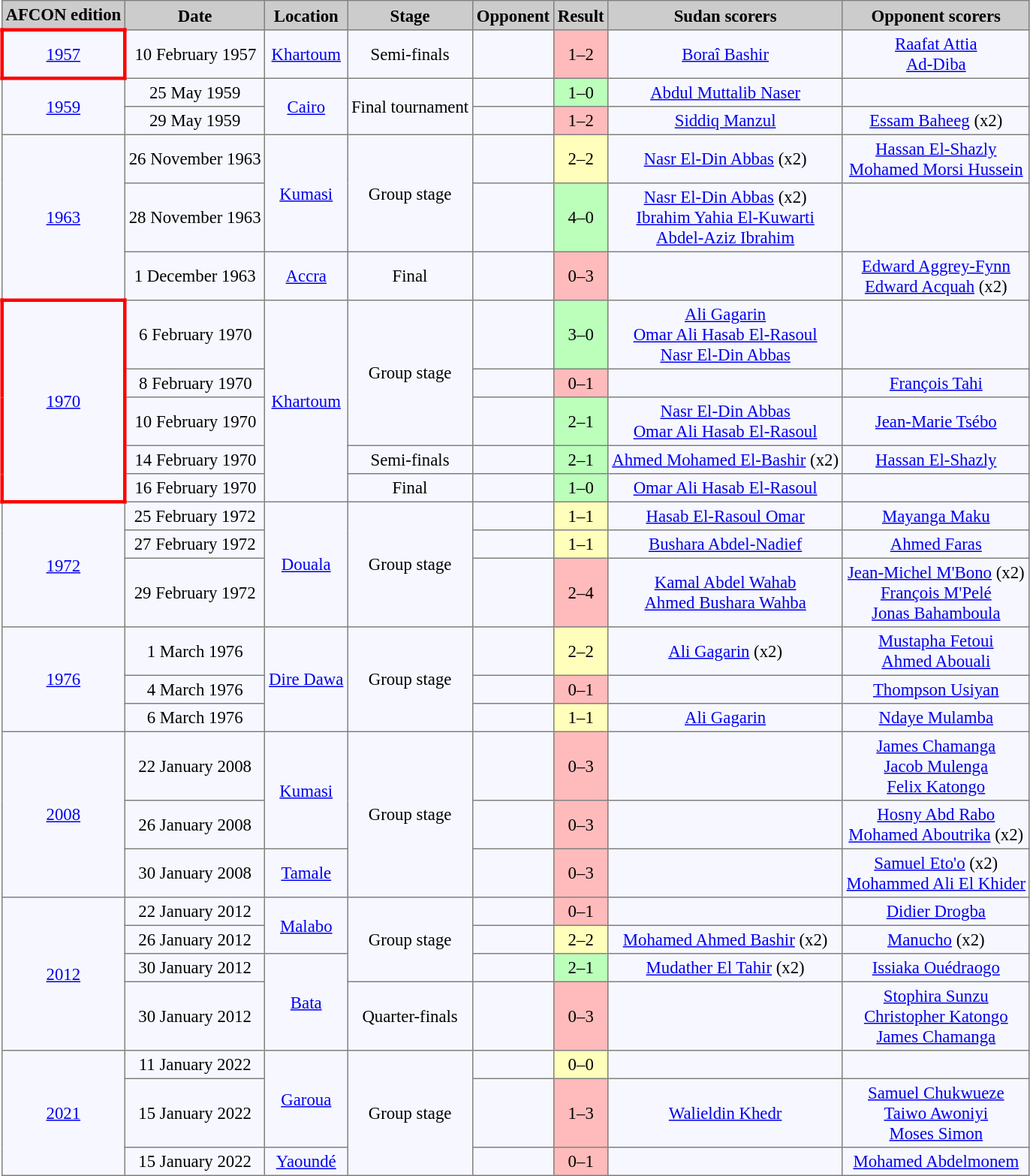<table cellpadding="3" cellspacing="0" border="1" style="background:#f7f8ff; margin:auto; font-size:95%; border:gray solid 1px; border-collapse:collapse;">
<tr style="background:#ccc; text-align:center;">
<td><strong>AFCON edition</strong></td>
<td><strong>Date</strong></td>
<td><strong>Location</strong></td>
<td><strong>Stage</strong></td>
<td><strong>Opponent</strong></td>
<td><strong>Result</strong></td>
<td><strong>Sudan scorers</strong></td>
<td><strong>Opponent scorers</strong></td>
</tr>
<tr style="text-align:center;">
<td style="border: 3px solid red"> <a href='#'>1957</a></td>
<td>10 February 1957</td>
<td><a href='#'>Khartoum</a></td>
<td>Semi-finals</td>
<td></td>
<td bgcolor="#ffbbbb">1–2</td>
<td><a href='#'>Boraî Bashir</a></td>
<td><a href='#'>Raafat Attia</a><br><a href='#'>Ad-Diba</a></td>
</tr>
<tr style="text-align:center;">
<td rowspan=2> <a href='#'>1959</a></td>
<td>25 May 1959</td>
<td rowspan=2><a href='#'>Cairo</a></td>
<td rowspan=2>Final tournament</td>
<td></td>
<td bgcolor="#bbffbb">1–0</td>
<td><a href='#'>Abdul Muttalib Naser</a></td>
<td></td>
</tr>
<tr style="text-align:center;">
<td>29 May 1959</td>
<td></td>
<td bgcolor="#ffbbbb">1–2</td>
<td><a href='#'>Siddiq Manzul</a></td>
<td><a href='#'>Essam Baheeg</a> (x2)</td>
</tr>
<tr style="text-align:center;">
<td rowspan=3> <a href='#'>1963</a></td>
<td>26 November 1963</td>
<td rowspan=2><a href='#'>Kumasi</a></td>
<td rowspan=2>Group stage</td>
<td></td>
<td bgcolor="#ffffbb">2–2</td>
<td><a href='#'>Nasr El-Din Abbas</a> (x2)</td>
<td><a href='#'>Hassan El-Shazly</a><br><a href='#'>Mohamed Morsi Hussein</a></td>
</tr>
<tr style="text-align:center;">
<td>28 November 1963</td>
<td></td>
<td bgcolor="#bbffbb">4–0</td>
<td><a href='#'>Nasr El-Din Abbas</a> (x2)<br><a href='#'>Ibrahim Yahia El-Kuwarti</a><br><a href='#'>Abdel-Aziz Ibrahim</a></td>
<td></td>
</tr>
<tr style="text-align:center;">
<td>1 December 1963</td>
<td><a href='#'>Accra</a></td>
<td>Final</td>
<td></td>
<td bgcolor="#ffbbbb">0–3</td>
<td></td>
<td><a href='#'>Edward Aggrey-Fynn</a><br><a href='#'>Edward Acquah</a> (x2)</td>
</tr>
<tr style="text-align:center;">
<td rowspan=5 style="border: 3px solid red"> <a href='#'>1970</a></td>
<td>6 February 1970</td>
<td rowspan=5><a href='#'>Khartoum</a></td>
<td rowspan=3>Group stage</td>
<td></td>
<td bgcolor="#bbffbb">3–0</td>
<td><a href='#'>Ali Gagarin</a><br><a href='#'>Omar Ali Hasab El-Rasoul</a><br><a href='#'>Nasr El-Din Abbas</a></td>
<td></td>
</tr>
<tr style="text-align:center;">
<td>8 February 1970</td>
<td></td>
<td bgcolor="#ffbbbb">0–1</td>
<td></td>
<td><a href='#'>François Tahi</a></td>
</tr>
<tr style="text-align:center;">
<td>10 February 1970</td>
<td></td>
<td bgcolor="#bbffbb">2–1</td>
<td><a href='#'>Nasr El-Din Abbas</a><br><a href='#'>Omar Ali Hasab El-Rasoul</a></td>
<td><a href='#'>Jean-Marie Tsébo</a></td>
</tr>
<tr style="text-align:center;">
<td>14 February 1970</td>
<td>Semi-finals</td>
<td></td>
<td bgcolor="#bbffbb">2–1 </td>
<td><a href='#'>Ahmed Mohamed El-Bashir</a> (x2)</td>
<td><a href='#'>Hassan El-Shazly</a></td>
</tr>
<tr style="text-align:center;">
<td>16 February 1970</td>
<td>Final</td>
<td></td>
<td bgcolor="#bbffbb">1–0</td>
<td><a href='#'>Omar Ali Hasab El-Rasoul</a></td>
<td></td>
</tr>
<tr style="text-align:center;">
<td rowspan=3> <a href='#'>1972</a></td>
<td>25 February 1972</td>
<td rowspan=3><a href='#'>Douala</a></td>
<td rowspan=3>Group stage</td>
<td></td>
<td bgcolor="#ffffbb">1–1</td>
<td><a href='#'>Hasab El-Rasoul Omar</a></td>
<td><a href='#'>Mayanga Maku</a></td>
</tr>
<tr style="text-align:center;">
<td>27 February 1972</td>
<td></td>
<td bgcolor="#ffffbb">1–1</td>
<td><a href='#'>Bushara Abdel-Nadief</a></td>
<td><a href='#'>Ahmed Faras</a></td>
</tr>
<tr style="text-align:center;">
<td>29 February 1972</td>
<td></td>
<td bgcolor="#ffbbbb">2–4</td>
<td><a href='#'>Kamal Abdel Wahab</a><br><a href='#'>Ahmed Bushara Wahba</a></td>
<td><a href='#'>Jean-Michel M'Bono</a> (x2)<br><a href='#'>François M'Pelé</a><br><a href='#'>Jonas Bahamboula</a></td>
</tr>
<tr style="text-align:center;">
<td rowspan=3> <a href='#'>1976</a></td>
<td>1 March 1976</td>
<td rowspan=3><a href='#'>Dire Dawa</a></td>
<td rowspan=3>Group stage</td>
<td></td>
<td bgcolor="#ffffbb">2–2</td>
<td><a href='#'>Ali Gagarin</a> (x2) </td>
<td><a href='#'>Mustapha Fetoui</a><br><a href='#'>Ahmed Abouali</a></td>
</tr>
<tr style="text-align:center;">
<td>4 March 1976</td>
<td></td>
<td bgcolor="#ffbbbb">0–1</td>
<td></td>
<td><a href='#'>Thompson Usiyan</a></td>
</tr>
<tr style="text-align:center;">
<td>6 March 1976</td>
<td></td>
<td bgcolor="#ffffbb">1–1</td>
<td><a href='#'>Ali Gagarin</a></td>
<td><a href='#'>Ndaye Mulamba</a></td>
</tr>
<tr style="text-align:center;">
<td rowspan=3> <a href='#'>2008</a></td>
<td>22 January 2008</td>
<td rowspan=2><a href='#'>Kumasi</a></td>
<td rowspan=3>Group stage</td>
<td></td>
<td bgcolor="#ffbbbb">0–3</td>
<td></td>
<td><a href='#'>James Chamanga</a><br><a href='#'>Jacob Mulenga</a><br><a href='#'>Felix Katongo</a></td>
</tr>
<tr style="text-align:center;">
<td>26 January 2008</td>
<td></td>
<td bgcolor="#ffbbbb">0–3</td>
<td></td>
<td><a href='#'>Hosny Abd Rabo</a><br><a href='#'>Mohamed Aboutrika</a> (x2)</td>
</tr>
<tr style="text-align:center;">
<td>30 January 2008</td>
<td><a href='#'>Tamale</a></td>
<td></td>
<td bgcolor="#ffbbbb">0–3</td>
<td></td>
<td><a href='#'>Samuel Eto'o</a> (x2) <br><a href='#'>Mohammed Ali El Khider</a> </td>
</tr>
<tr style="text-align:center;">
<td rowspan=4>  <a href='#'>2012</a></td>
<td>22 January 2012</td>
<td rowspan=2><a href='#'>Malabo</a></td>
<td rowspan=3>Group stage</td>
<td></td>
<td bgcolor="#ffbbbb">0–1</td>
<td></td>
<td><a href='#'>Didier Drogba</a></td>
</tr>
<tr style="text-align:center;">
<td>26 January 2012</td>
<td></td>
<td bgcolor="#ffffbb">2–2</td>
<td><a href='#'>Mohamed Ahmed Bashir</a> (x2)</td>
<td><a href='#'>Manucho</a> (x2) </td>
</tr>
<tr style="text-align:center;">
<td>30 January 2012</td>
<td rowspan=2><a href='#'>Bata</a></td>
<td></td>
<td bgcolor="#bbffbb">2–1</td>
<td><a href='#'>Mudather El Tahir</a> (x2)</td>
<td><a href='#'>Issiaka Ouédraogo</a></td>
</tr>
<tr style="text-align:center;">
<td>30 January 2012</td>
<td>Quarter-finals</td>
<td></td>
<td bgcolor="#ffbbbb">0–3</td>
<td></td>
<td><a href='#'>Stophira Sunzu</a><br><a href='#'>Christopher Katongo</a><br><a href='#'>James Chamanga</a></td>
</tr>
<tr style="text-align:center;">
<td rowspan=3> <a href='#'>2021</a></td>
<td>11 January 2022</td>
<td rowspan=2><a href='#'>Garoua</a></td>
<td rowspan=3>Group stage</td>
<td></td>
<td bgcolor="#ffffbb">0–0</td>
<td></td>
<td></td>
</tr>
<tr style="text-align:center;">
<td>15 January 2022</td>
<td></td>
<td bgcolor="#ffbbbb">1–3</td>
<td><a href='#'>Walieldin Khedr</a> </td>
<td><a href='#'>Samuel Chukwueze</a><br><a href='#'>Taiwo Awoniyi</a><br><a href='#'>Moses Simon</a></td>
</tr>
<tr style="text-align:center;">
<td>15 January 2022</td>
<td><a href='#'>Yaoundé</a></td>
<td></td>
<td bgcolor="#ffbbbb">0–1</td>
<td></td>
<td><a href='#'>Mohamed Abdelmonem</a></td>
</tr>
</table>
